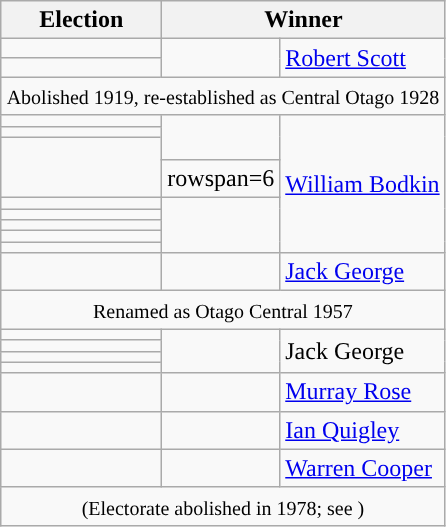<table class=wikitable>
<tr>
<th width=100>Election</th>
<th width=175 colspan=2>Winner</th>
</tr>
<tr>
<td></td>
<td rowspan=2 width=5 bgcolor=></td>
<td rowspan=2><a href='#'>Robert Scott</a></td>
</tr>
<tr>
<td></td>
</tr>
<tr>
<td colspan=3 align=center><small>Abolished 1919, re-established as Central Otago 1928</small></td>
</tr>
<tr>
<td></td>
<td rowspan=2 style="border-bottom:solid 0 grey; background:"></td>
<td rowspan=9><a href='#'>William Bodkin</a></td>
</tr>
<tr>
<td></td>
</tr>
<tr>
<td rowspan=2></td>
<td height=8 style="border-top:solid 0 grey; background:"></td>
</tr>
<tr>
<td>rowspan=6 </td>
</tr>
<tr>
<td></td>
</tr>
<tr>
<td></td>
</tr>
<tr>
<td></td>
</tr>
<tr>
<td></td>
</tr>
<tr>
<td></td>
</tr>
<tr>
<td></td>
<td bgcolor=></td>
<td><a href='#'>Jack George</a></td>
</tr>
<tr>
<td colspan=3 align=center><small>Renamed as Otago Central 1957</small></td>
</tr>
<tr>
<td></td>
<td rowspan=4 bgcolor=></td>
<td rowspan=4>Jack George</td>
</tr>
<tr>
<td></td>
</tr>
<tr>
<td></td>
</tr>
<tr>
<td></td>
</tr>
<tr>
<td></td>
<td bgcolor=></td>
<td><a href='#'>Murray Rose</a></td>
</tr>
<tr>
<td></td>
<td bgcolor=></td>
<td><a href='#'>Ian Quigley</a></td>
</tr>
<tr>
<td></td>
<td bgcolor=></td>
<td><a href='#'>Warren Cooper</a></td>
</tr>
<tr>
<td colspan=3 align=center><small>(Electorate abolished in 1978; see )</small></td>
</tr>
</table>
